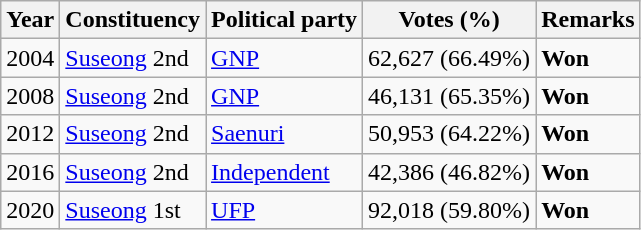<table class="wikitable">
<tr>
<th>Year</th>
<th>Constituency</th>
<th>Political party</th>
<th>Votes (%)</th>
<th>Remarks</th>
</tr>
<tr>
<td>2004</td>
<td><a href='#'>Suseong</a> 2nd</td>
<td><a href='#'>GNP</a></td>
<td>62,627 (66.49%)</td>
<td><strong>Won</strong></td>
</tr>
<tr>
<td>2008</td>
<td><a href='#'>Suseong</a> 2nd</td>
<td><a href='#'>GNP</a></td>
<td>46,131 (65.35%)</td>
<td><strong>Won</strong></td>
</tr>
<tr>
<td>2012</td>
<td><a href='#'>Suseong</a> 2nd</td>
<td><a href='#'>Saenuri</a></td>
<td>50,953 (64.22%)</td>
<td><strong>Won</strong></td>
</tr>
<tr>
<td>2016</td>
<td><a href='#'>Suseong</a> 2nd</td>
<td><a href='#'>Independent</a></td>
<td>42,386 (46.82%)</td>
<td><strong>Won</strong></td>
</tr>
<tr>
<td>2020</td>
<td><a href='#'>Suseong</a> 1st</td>
<td><a href='#'>UFP</a></td>
<td>92,018 (59.80%)</td>
<td><strong>Won</strong></td>
</tr>
</table>
